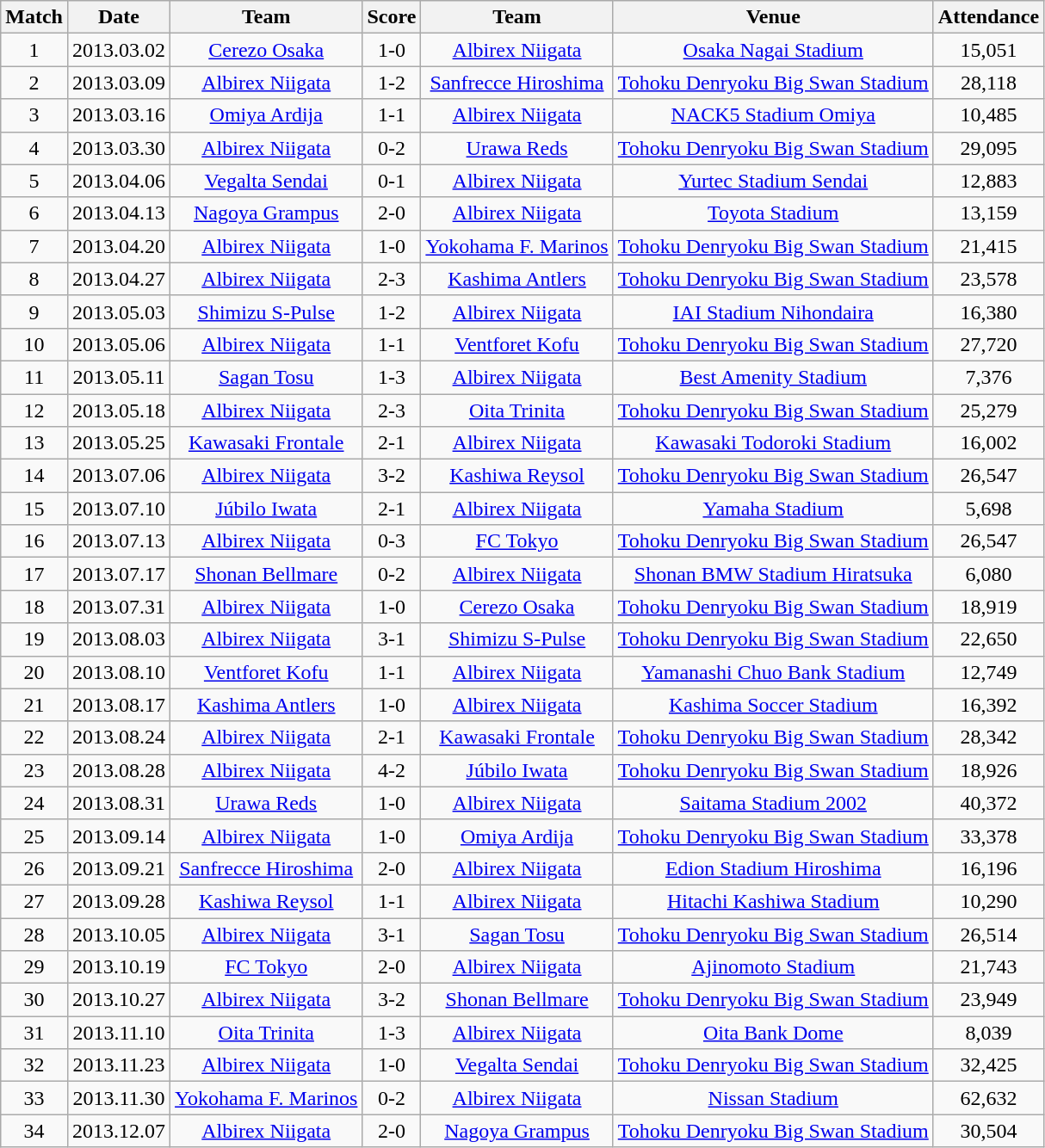<table class="wikitable" style="text-align:center;">
<tr>
<th>Match</th>
<th>Date</th>
<th>Team</th>
<th>Score</th>
<th>Team</th>
<th>Venue</th>
<th>Attendance</th>
</tr>
<tr>
<td>1</td>
<td>2013.03.02</td>
<td><a href='#'>Cerezo Osaka</a></td>
<td>1-0</td>
<td><a href='#'>Albirex Niigata</a></td>
<td><a href='#'>Osaka Nagai Stadium</a></td>
<td>15,051</td>
</tr>
<tr>
<td>2</td>
<td>2013.03.09</td>
<td><a href='#'>Albirex Niigata</a></td>
<td>1-2</td>
<td><a href='#'>Sanfrecce Hiroshima</a></td>
<td><a href='#'>Tohoku Denryoku Big Swan Stadium</a></td>
<td>28,118</td>
</tr>
<tr>
<td>3</td>
<td>2013.03.16</td>
<td><a href='#'>Omiya Ardija</a></td>
<td>1-1</td>
<td><a href='#'>Albirex Niigata</a></td>
<td><a href='#'>NACK5 Stadium Omiya</a></td>
<td>10,485</td>
</tr>
<tr>
<td>4</td>
<td>2013.03.30</td>
<td><a href='#'>Albirex Niigata</a></td>
<td>0-2</td>
<td><a href='#'>Urawa Reds</a></td>
<td><a href='#'>Tohoku Denryoku Big Swan Stadium</a></td>
<td>29,095</td>
</tr>
<tr>
<td>5</td>
<td>2013.04.06</td>
<td><a href='#'>Vegalta Sendai</a></td>
<td>0-1</td>
<td><a href='#'>Albirex Niigata</a></td>
<td><a href='#'>Yurtec Stadium Sendai</a></td>
<td>12,883</td>
</tr>
<tr>
<td>6</td>
<td>2013.04.13</td>
<td><a href='#'>Nagoya Grampus</a></td>
<td>2-0</td>
<td><a href='#'>Albirex Niigata</a></td>
<td><a href='#'>Toyota Stadium</a></td>
<td>13,159</td>
</tr>
<tr>
<td>7</td>
<td>2013.04.20</td>
<td><a href='#'>Albirex Niigata</a></td>
<td>1-0</td>
<td><a href='#'>Yokohama F. Marinos</a></td>
<td><a href='#'>Tohoku Denryoku Big Swan Stadium</a></td>
<td>21,415</td>
</tr>
<tr>
<td>8</td>
<td>2013.04.27</td>
<td><a href='#'>Albirex Niigata</a></td>
<td>2-3</td>
<td><a href='#'>Kashima Antlers</a></td>
<td><a href='#'>Tohoku Denryoku Big Swan Stadium</a></td>
<td>23,578</td>
</tr>
<tr>
<td>9</td>
<td>2013.05.03</td>
<td><a href='#'>Shimizu S-Pulse</a></td>
<td>1-2</td>
<td><a href='#'>Albirex Niigata</a></td>
<td><a href='#'>IAI Stadium Nihondaira</a></td>
<td>16,380</td>
</tr>
<tr>
<td>10</td>
<td>2013.05.06</td>
<td><a href='#'>Albirex Niigata</a></td>
<td>1-1</td>
<td><a href='#'>Ventforet Kofu</a></td>
<td><a href='#'>Tohoku Denryoku Big Swan Stadium</a></td>
<td>27,720</td>
</tr>
<tr>
<td>11</td>
<td>2013.05.11</td>
<td><a href='#'>Sagan Tosu</a></td>
<td>1-3</td>
<td><a href='#'>Albirex Niigata</a></td>
<td><a href='#'>Best Amenity Stadium</a></td>
<td>7,376</td>
</tr>
<tr>
<td>12</td>
<td>2013.05.18</td>
<td><a href='#'>Albirex Niigata</a></td>
<td>2-3</td>
<td><a href='#'>Oita Trinita</a></td>
<td><a href='#'>Tohoku Denryoku Big Swan Stadium</a></td>
<td>25,279</td>
</tr>
<tr>
<td>13</td>
<td>2013.05.25</td>
<td><a href='#'>Kawasaki Frontale</a></td>
<td>2-1</td>
<td><a href='#'>Albirex Niigata</a></td>
<td><a href='#'>Kawasaki Todoroki Stadium</a></td>
<td>16,002</td>
</tr>
<tr>
<td>14</td>
<td>2013.07.06</td>
<td><a href='#'>Albirex Niigata</a></td>
<td>3-2</td>
<td><a href='#'>Kashiwa Reysol</a></td>
<td><a href='#'>Tohoku Denryoku Big Swan Stadium</a></td>
<td>26,547</td>
</tr>
<tr>
<td>15</td>
<td>2013.07.10</td>
<td><a href='#'>Júbilo Iwata</a></td>
<td>2-1</td>
<td><a href='#'>Albirex Niigata</a></td>
<td><a href='#'>Yamaha Stadium</a></td>
<td>5,698</td>
</tr>
<tr>
<td>16</td>
<td>2013.07.13</td>
<td><a href='#'>Albirex Niigata</a></td>
<td>0-3</td>
<td><a href='#'>FC Tokyo</a></td>
<td><a href='#'>Tohoku Denryoku Big Swan Stadium</a></td>
<td>26,547</td>
</tr>
<tr>
<td>17</td>
<td>2013.07.17</td>
<td><a href='#'>Shonan Bellmare</a></td>
<td>0-2</td>
<td><a href='#'>Albirex Niigata</a></td>
<td><a href='#'>Shonan BMW Stadium Hiratsuka</a></td>
<td>6,080</td>
</tr>
<tr>
<td>18</td>
<td>2013.07.31</td>
<td><a href='#'>Albirex Niigata</a></td>
<td>1-0</td>
<td><a href='#'>Cerezo Osaka</a></td>
<td><a href='#'>Tohoku Denryoku Big Swan Stadium</a></td>
<td>18,919</td>
</tr>
<tr>
<td>19</td>
<td>2013.08.03</td>
<td><a href='#'>Albirex Niigata</a></td>
<td>3-1</td>
<td><a href='#'>Shimizu S-Pulse</a></td>
<td><a href='#'>Tohoku Denryoku Big Swan Stadium</a></td>
<td>22,650</td>
</tr>
<tr>
<td>20</td>
<td>2013.08.10</td>
<td><a href='#'>Ventforet Kofu</a></td>
<td>1-1</td>
<td><a href='#'>Albirex Niigata</a></td>
<td><a href='#'>Yamanashi Chuo Bank Stadium</a></td>
<td>12,749</td>
</tr>
<tr>
<td>21</td>
<td>2013.08.17</td>
<td><a href='#'>Kashima Antlers</a></td>
<td>1-0</td>
<td><a href='#'>Albirex Niigata</a></td>
<td><a href='#'>Kashima Soccer Stadium</a></td>
<td>16,392</td>
</tr>
<tr>
<td>22</td>
<td>2013.08.24</td>
<td><a href='#'>Albirex Niigata</a></td>
<td>2-1</td>
<td><a href='#'>Kawasaki Frontale</a></td>
<td><a href='#'>Tohoku Denryoku Big Swan Stadium</a></td>
<td>28,342</td>
</tr>
<tr>
<td>23</td>
<td>2013.08.28</td>
<td><a href='#'>Albirex Niigata</a></td>
<td>4-2</td>
<td><a href='#'>Júbilo Iwata</a></td>
<td><a href='#'>Tohoku Denryoku Big Swan Stadium</a></td>
<td>18,926</td>
</tr>
<tr>
<td>24</td>
<td>2013.08.31</td>
<td><a href='#'>Urawa Reds</a></td>
<td>1-0</td>
<td><a href='#'>Albirex Niigata</a></td>
<td><a href='#'>Saitama Stadium 2002</a></td>
<td>40,372</td>
</tr>
<tr>
<td>25</td>
<td>2013.09.14</td>
<td><a href='#'>Albirex Niigata</a></td>
<td>1-0</td>
<td><a href='#'>Omiya Ardija</a></td>
<td><a href='#'>Tohoku Denryoku Big Swan Stadium</a></td>
<td>33,378</td>
</tr>
<tr>
<td>26</td>
<td>2013.09.21</td>
<td><a href='#'>Sanfrecce Hiroshima</a></td>
<td>2-0</td>
<td><a href='#'>Albirex Niigata</a></td>
<td><a href='#'>Edion Stadium Hiroshima</a></td>
<td>16,196</td>
</tr>
<tr>
<td>27</td>
<td>2013.09.28</td>
<td><a href='#'>Kashiwa Reysol</a></td>
<td>1-1</td>
<td><a href='#'>Albirex Niigata</a></td>
<td><a href='#'>Hitachi Kashiwa Stadium</a></td>
<td>10,290</td>
</tr>
<tr>
<td>28</td>
<td>2013.10.05</td>
<td><a href='#'>Albirex Niigata</a></td>
<td>3-1</td>
<td><a href='#'>Sagan Tosu</a></td>
<td><a href='#'>Tohoku Denryoku Big Swan Stadium</a></td>
<td>26,514</td>
</tr>
<tr>
<td>29</td>
<td>2013.10.19</td>
<td><a href='#'>FC Tokyo</a></td>
<td>2-0</td>
<td><a href='#'>Albirex Niigata</a></td>
<td><a href='#'>Ajinomoto Stadium</a></td>
<td>21,743</td>
</tr>
<tr>
<td>30</td>
<td>2013.10.27</td>
<td><a href='#'>Albirex Niigata</a></td>
<td>3-2</td>
<td><a href='#'>Shonan Bellmare</a></td>
<td><a href='#'>Tohoku Denryoku Big Swan Stadium</a></td>
<td>23,949</td>
</tr>
<tr>
<td>31</td>
<td>2013.11.10</td>
<td><a href='#'>Oita Trinita</a></td>
<td>1-3</td>
<td><a href='#'>Albirex Niigata</a></td>
<td><a href='#'>Oita Bank Dome</a></td>
<td>8,039</td>
</tr>
<tr>
<td>32</td>
<td>2013.11.23</td>
<td><a href='#'>Albirex Niigata</a></td>
<td>1-0</td>
<td><a href='#'>Vegalta Sendai</a></td>
<td><a href='#'>Tohoku Denryoku Big Swan Stadium</a></td>
<td>32,425</td>
</tr>
<tr>
<td>33</td>
<td>2013.11.30</td>
<td><a href='#'>Yokohama F. Marinos</a></td>
<td>0-2</td>
<td><a href='#'>Albirex Niigata</a></td>
<td><a href='#'>Nissan Stadium</a></td>
<td>62,632</td>
</tr>
<tr>
<td>34</td>
<td>2013.12.07</td>
<td><a href='#'>Albirex Niigata</a></td>
<td>2-0</td>
<td><a href='#'>Nagoya Grampus</a></td>
<td><a href='#'>Tohoku Denryoku Big Swan Stadium</a></td>
<td>30,504</td>
</tr>
</table>
